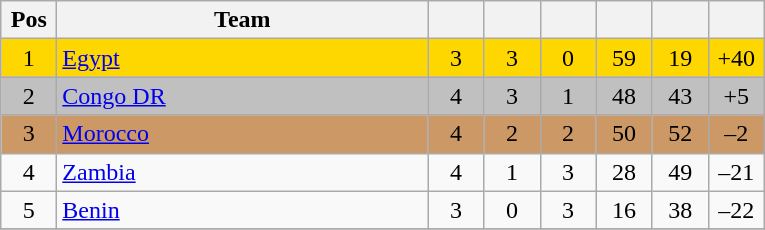<table class="wikitable" style="text-align:center">
<tr>
<th width=30>Pos</th>
<th ! width=240>Team</th>
<th ! width=30></th>
<th ! width=30></th>
<th ! width=30></th>
<th ! width=30></th>
<th ! width=30></th>
<th ! width=30></th>
</tr>
<tr bgcolor=gold>
<td>1</td>
<td align=left> <a href='#'>Egypt</a></td>
<td>3</td>
<td>3</td>
<td>0</td>
<td>59</td>
<td>19</td>
<td>+40</td>
</tr>
<tr bgcolor=silver>
<td>2</td>
<td align=left> <a href='#'>Congo DR</a></td>
<td>4</td>
<td>3</td>
<td>1</td>
<td>48</td>
<td>43</td>
<td>+5</td>
</tr>
<tr bgcolor=cc9966>
<td>3</td>
<td align=left> <a href='#'>Morocco</a></td>
<td>4</td>
<td>2</td>
<td>2</td>
<td>50</td>
<td>52</td>
<td>–2</td>
</tr>
<tr>
<td>4</td>
<td align=left> <a href='#'>Zambia</a></td>
<td>4</td>
<td>1</td>
<td>3</td>
<td>28</td>
<td>49</td>
<td>–21</td>
</tr>
<tr>
<td>5</td>
<td align=left> <a href='#'>Benin</a></td>
<td>3</td>
<td>0</td>
<td>3</td>
<td>16</td>
<td>38</td>
<td>–22</td>
</tr>
<tr>
</tr>
</table>
